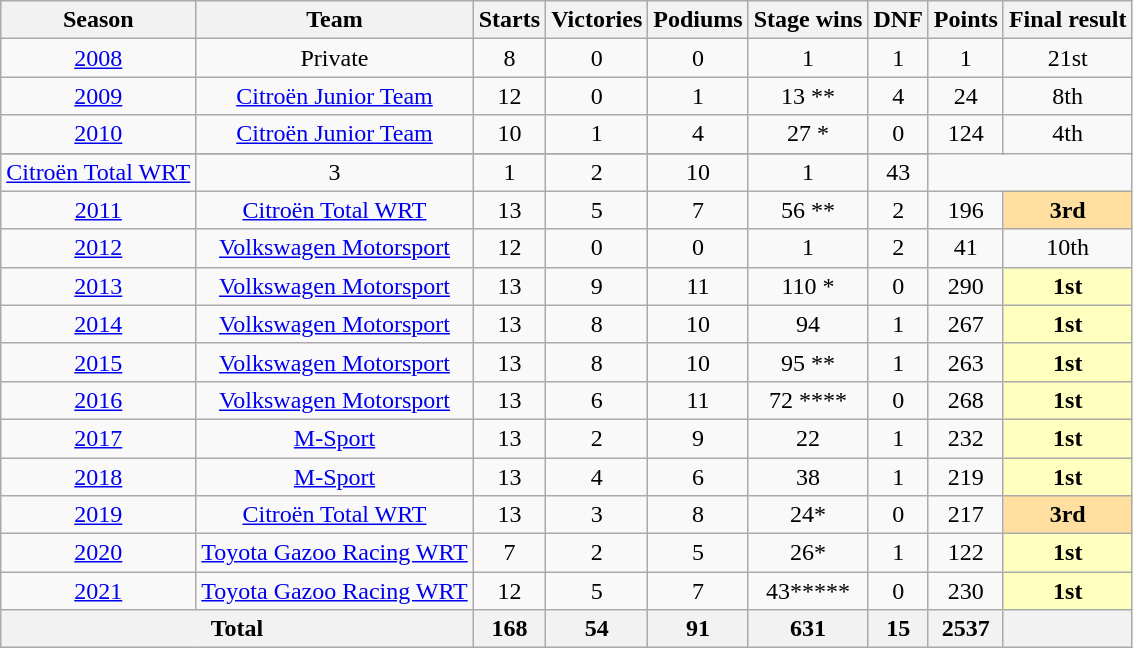<table class="wikitable" style="text-align:center;">
<tr>
<th>Season</th>
<th>Team</th>
<th>Starts</th>
<th>Victories</th>
<th>Podiums</th>
<th>Stage wins</th>
<th>DNF</th>
<th>Points</th>
<th>Final result</th>
</tr>
<tr>
<td><a href='#'>2008</a></td>
<td>Private</td>
<td>8</td>
<td>0</td>
<td>0</td>
<td>1</td>
<td>1</td>
<td>1</td>
<td>21st</td>
</tr>
<tr>
<td><a href='#'>2009</a></td>
<td><a href='#'>Citroën Junior Team</a></td>
<td>12</td>
<td>0</td>
<td>1</td>
<td>13 **</td>
<td>4</td>
<td>24</td>
<td>8th</td>
</tr>
<tr>
<td rowspan=2><a href='#'>2010</a></td>
<td><a href='#'>Citroën Junior Team</a></td>
<td>10</td>
<td>1</td>
<td>4</td>
<td>27 *</td>
<td>0</td>
<td>124</td>
<td rowspan=2>4th</td>
</tr>
<tr>
</tr>
<tr>
</tr>
<tr>
<td><a href='#'>Citroën Total WRT</a></td>
<td>3</td>
<td>1</td>
<td>2</td>
<td>10</td>
<td>1</td>
<td>43</td>
</tr>
<tr>
<td><a href='#'>2011</a></td>
<td><a href='#'>Citroën Total WRT</a></td>
<td>13</td>
<td>5</td>
<td>7</td>
<td>56 **</td>
<td>2</td>
<td>196</td>
<th style="background:#FFDF9F;">3rd</th>
</tr>
<tr>
<td><a href='#'>2012</a></td>
<td><a href='#'>Volkswagen Motorsport</a></td>
<td>12</td>
<td>0</td>
<td>0</td>
<td>1</td>
<td>2</td>
<td>41</td>
<td>10th</td>
</tr>
<tr>
<td><a href='#'>2013</a></td>
<td><a href='#'>Volkswagen Motorsport</a></td>
<td>13</td>
<td>9</td>
<td>11</td>
<td>110 *</td>
<td>0</td>
<td>290</td>
<th style="background:#FFFFBF;">1st</th>
</tr>
<tr>
<td><a href='#'>2014</a></td>
<td><a href='#'>Volkswagen Motorsport</a></td>
<td>13</td>
<td>8</td>
<td>10</td>
<td>94</td>
<td>1</td>
<td>267</td>
<th style="background:#FFFFBF;">1st</th>
</tr>
<tr>
<td><a href='#'>2015</a></td>
<td><a href='#'>Volkswagen Motorsport</a></td>
<td>13</td>
<td>8</td>
<td>10</td>
<td>95 **</td>
<td>1</td>
<td>263</td>
<th style="background:#FFFFBF;">1st</th>
</tr>
<tr>
<td><a href='#'>2016</a></td>
<td><a href='#'>Volkswagen Motorsport</a></td>
<td>13</td>
<td>6</td>
<td>11</td>
<td>72 ****</td>
<td>0</td>
<td>268</td>
<th style="background:#FFFFBF;">1st</th>
</tr>
<tr>
<td><a href='#'>2017</a></td>
<td><a href='#'>M-Sport</a></td>
<td>13</td>
<td>2</td>
<td>9</td>
<td>22</td>
<td>1</td>
<td>232</td>
<th style="background:#FFFFBF;">1st</th>
</tr>
<tr>
<td><a href='#'>2018</a></td>
<td><a href='#'>M-Sport</a></td>
<td>13</td>
<td>4</td>
<td>6</td>
<td>38</td>
<td>1</td>
<td>219</td>
<th style="background:#FFFFBF;">1st</th>
</tr>
<tr>
<td><a href='#'>2019</a></td>
<td><a href='#'>Citroën Total WRT</a></td>
<td>13</td>
<td>3</td>
<td>8</td>
<td>24*</td>
<td>0</td>
<td>217</td>
<th style="background:#FFDF9F;">3rd</th>
</tr>
<tr>
<td><a href='#'>2020</a></td>
<td><a href='#'>Toyota Gazoo Racing WRT</a></td>
<td>7</td>
<td>2</td>
<td>5</td>
<td>26*</td>
<td>1</td>
<td>122</td>
<th style="background:#FFFFBF;">1st</th>
</tr>
<tr>
<td><a href='#'>2021</a></td>
<td><a href='#'>Toyota Gazoo Racing WRT</a></td>
<td>12</td>
<td>5</td>
<td>7</td>
<td>43*****</td>
<td>0</td>
<td>230</td>
<th style="background:#FFFFBF;">1st</th>
</tr>
<tr>
<th colspan=2>Total</th>
<th>168</th>
<th>54</th>
<th>91</th>
<th>631</th>
<th>15</th>
<th>2537</th>
<th></th>
</tr>
</table>
